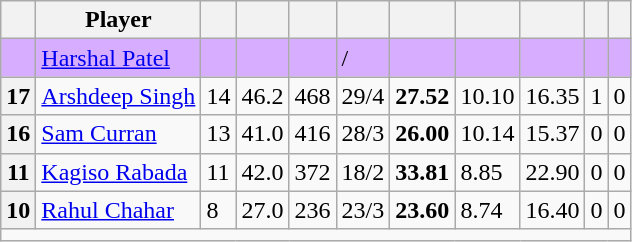<table class="wikitable">
<tr>
<th></th>
<th>Player</th>
<th></th>
<th></th>
<th></th>
<th></th>
<th></th>
<th></th>
<th></th>
<th></th>
<th></th>
</tr>
<tr style="background:#D6ADFF">
<th style="background:#D6ADFF"></th>
<td> <a href='#'>Harshal Patel</a></td>
<td></td>
<td></td>
<td></td>
<td>/</td>
<td><strong></strong></td>
<td></td>
<td></td>
<td></td>
<td></td>
</tr>
<tr>
<th>17</th>
<td> <a href='#'>Arshdeep Singh</a></td>
<td>14</td>
<td>46.2</td>
<td>468</td>
<td>29/4</td>
<td><strong>27.52</strong></td>
<td>10.10</td>
<td>16.35</td>
<td>1</td>
<td>0</td>
</tr>
<tr>
<th>16</th>
<td> <a href='#'>Sam Curran</a></td>
<td>13</td>
<td>41.0</td>
<td>416</td>
<td>28/3</td>
<td><strong>26.00</strong></td>
<td>10.14</td>
<td>15.37</td>
<td>0</td>
<td>0</td>
</tr>
<tr>
<th>11</th>
<td> <a href='#'>Kagiso Rabada</a></td>
<td>11</td>
<td>42.0</td>
<td>372</td>
<td>18/2</td>
<td><strong>33.81</strong></td>
<td>8.85</td>
<td>22.90</td>
<td>0</td>
<td>0</td>
</tr>
<tr>
<th>10</th>
<td> <a href='#'>Rahul Chahar</a></td>
<td>8</td>
<td>27.0</td>
<td>236</td>
<td>23/3</td>
<td><strong>23.60</strong></td>
<td>8.74</td>
<td>16.40</td>
<td>0</td>
<td>0</td>
</tr>
<tr>
<td colspan="11"><small></small></td>
</tr>
</table>
